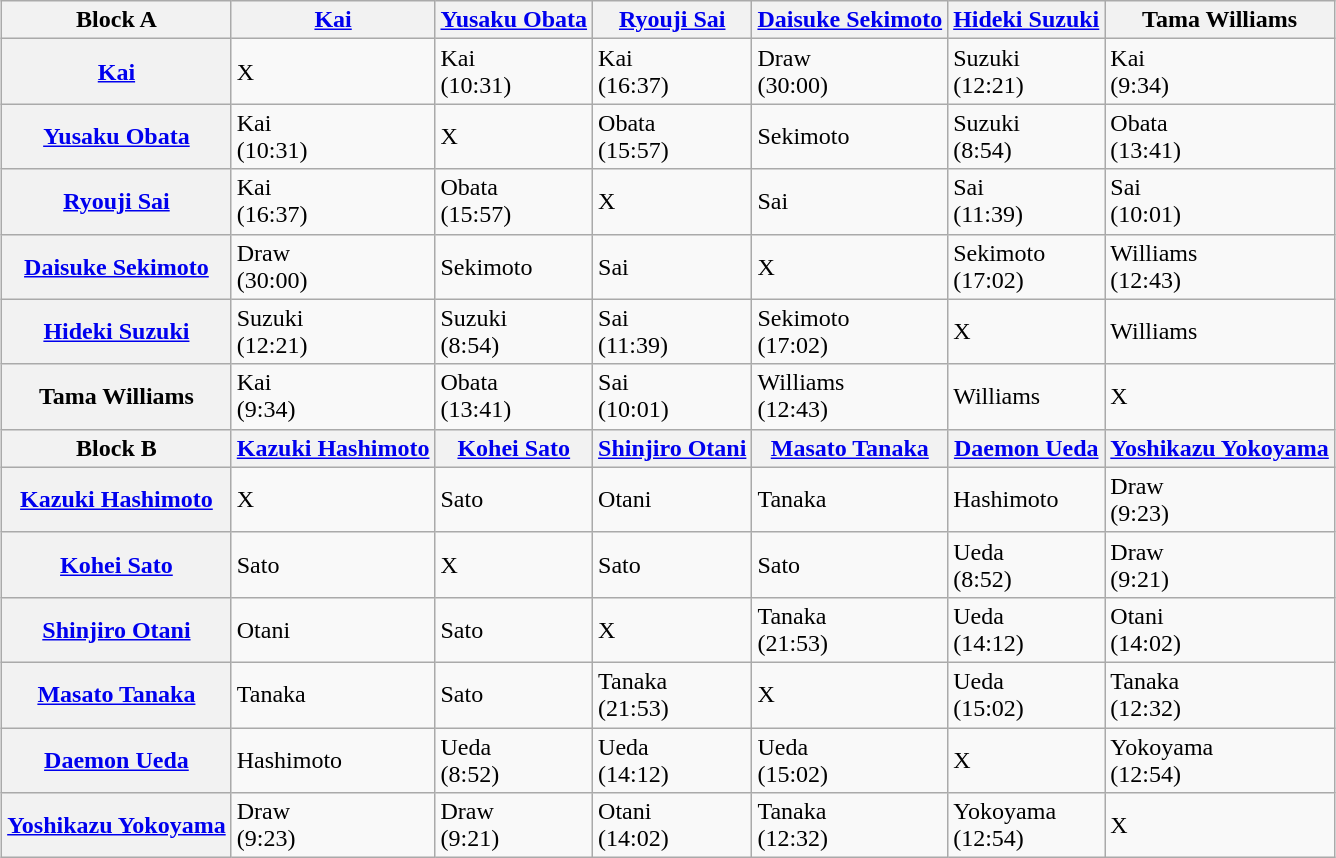<table class="wikitable" style="margin: 1em auto 1em auto">
<tr>
<th>Block A</th>
<th><a href='#'>Kai</a></th>
<th><a href='#'>Yusaku Obata</a></th>
<th><a href='#'>Ryouji Sai</a></th>
<th><a href='#'>Daisuke Sekimoto</a></th>
<th><a href='#'>Hideki Suzuki</a></th>
<th>Tama Williams</th>
</tr>
<tr>
<th><a href='#'>Kai</a></th>
<td>X</td>
<td>Kai<br>(10:31)</td>
<td>Kai<br>(16:37)</td>
<td>Draw<br>(30:00)</td>
<td>Suzuki<br>(12:21)</td>
<td>Kai<br>(9:34)</td>
</tr>
<tr>
<th><a href='#'>Yusaku Obata</a></th>
<td>Kai<br>(10:31)</td>
<td>X</td>
<td>Obata<br>(15:57)</td>
<td>Sekimoto</td>
<td>Suzuki<br>(8:54)</td>
<td>Obata<br>(13:41)</td>
</tr>
<tr>
<th><a href='#'>Ryouji Sai</a></th>
<td>Kai<br>(16:37)</td>
<td>Obata<br>(15:57)</td>
<td>X</td>
<td>Sai</td>
<td>Sai<br>(11:39)</td>
<td>Sai<br>(10:01)</td>
</tr>
<tr>
<th><a href='#'>Daisuke Sekimoto</a></th>
<td>Draw<br>(30:00)</td>
<td>Sekimoto</td>
<td>Sai</td>
<td>X</td>
<td>Sekimoto<br>(17:02)</td>
<td>Williams<br>(12:43)</td>
</tr>
<tr>
<th><a href='#'>Hideki Suzuki</a></th>
<td>Suzuki<br>(12:21)</td>
<td>Suzuki<br>(8:54)</td>
<td>Sai<br>(11:39)</td>
<td>Sekimoto<br>(17:02)</td>
<td>X</td>
<td>Williams</td>
</tr>
<tr>
<th>Tama Williams</th>
<td>Kai<br>(9:34)</td>
<td>Obata<br>(13:41)</td>
<td>Sai<br>(10:01)</td>
<td>Williams<br>(12:43)</td>
<td>Williams</td>
<td>X</td>
</tr>
<tr>
<th>Block B</th>
<th><a href='#'>Kazuki Hashimoto</a></th>
<th><a href='#'>Kohei Sato</a></th>
<th><a href='#'>Shinjiro Otani</a></th>
<th><a href='#'>Masato Tanaka</a></th>
<th><a href='#'>Daemon Ueda</a></th>
<th><a href='#'>Yoshikazu Yokoyama</a></th>
</tr>
<tr>
<th><a href='#'>Kazuki Hashimoto</a></th>
<td>X</td>
<td>Sato</td>
<td>Otani</td>
<td>Tanaka</td>
<td>Hashimoto</td>
<td>Draw<br>(9:23)</td>
</tr>
<tr>
<th><a href='#'>Kohei Sato</a></th>
<td>Sato</td>
<td>X</td>
<td>Sato</td>
<td>Sato</td>
<td>Ueda<br>(8:52)</td>
<td>Draw<br>(9:21)</td>
</tr>
<tr>
<th><a href='#'>Shinjiro Otani</a></th>
<td>Otani</td>
<td>Sato</td>
<td>X</td>
<td>Tanaka<br>(21:53)</td>
<td>Ueda<br>(14:12)</td>
<td>Otani<br>(14:02)</td>
</tr>
<tr>
<th><a href='#'>Masato Tanaka</a></th>
<td>Tanaka</td>
<td>Sato</td>
<td>Tanaka<br>(21:53)</td>
<td>X</td>
<td>Ueda<br>(15:02)</td>
<td>Tanaka<br>(12:32)</td>
</tr>
<tr>
<th><a href='#'>Daemon Ueda</a></th>
<td>Hashimoto</td>
<td>Ueda<br>(8:52)</td>
<td>Ueda<br>(14:12)</td>
<td>Ueda<br>(15:02)</td>
<td>X</td>
<td>Yokoyama<br>(12:54)</td>
</tr>
<tr>
<th><a href='#'>Yoshikazu Yokoyama</a></th>
<td>Draw<br>(9:23)</td>
<td>Draw<br>(9:21)</td>
<td>Otani<br>(14:02)</td>
<td>Tanaka<br>(12:32)</td>
<td>Yokoyama<br>(12:54)</td>
<td>X</td>
</tr>
</table>
